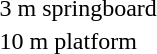<table>
<tr valign="top">
<td>3 m springboard</td>
<td></td>
<td></td>
<td></td>
</tr>
<tr valign="top">
<td>10 m platform</td>
<td></td>
<td></td>
<td></td>
</tr>
</table>
